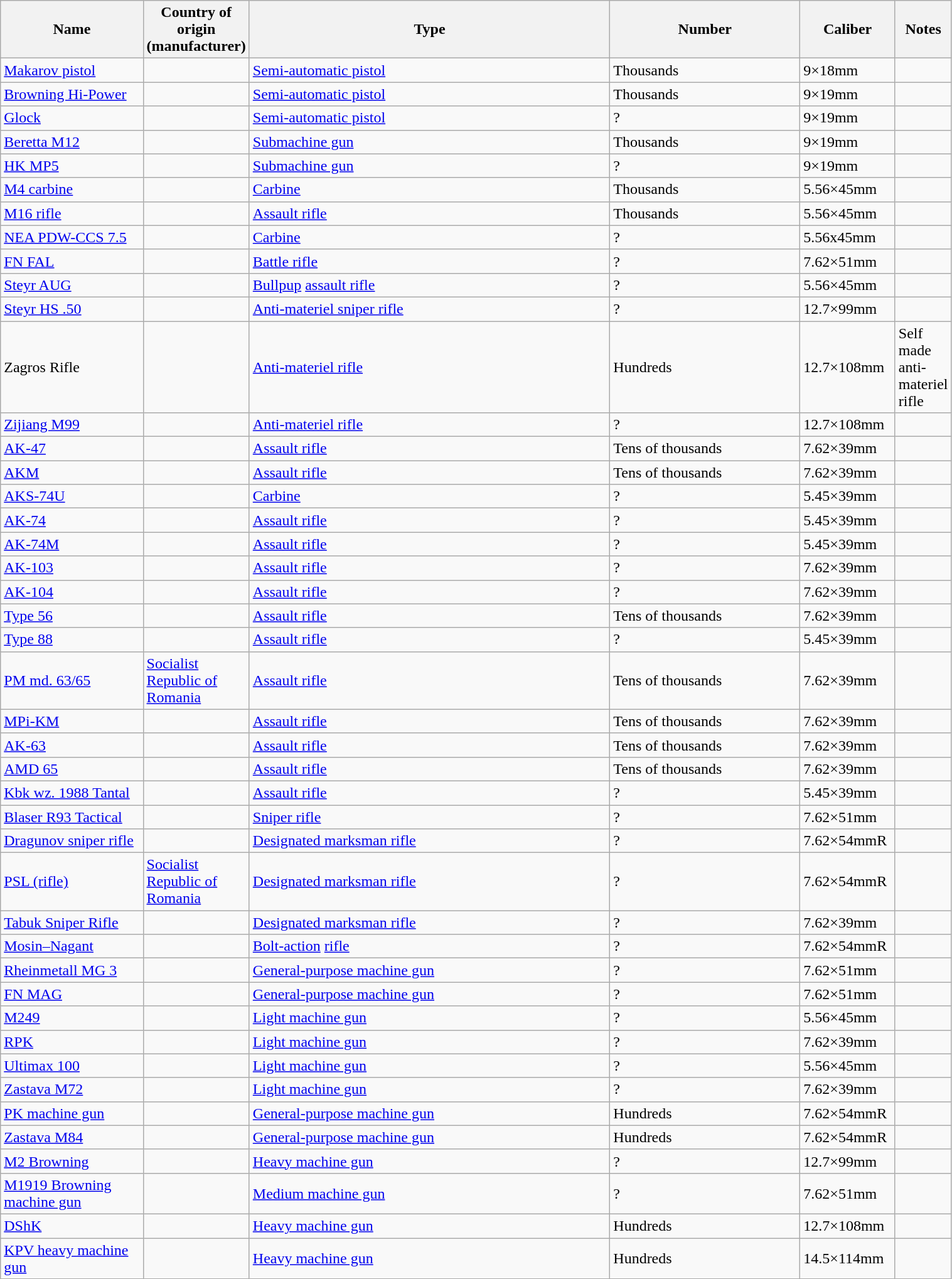<table class="wikitable sortable" style="width:80%;">
<tr>
<th style="width:15%;">Name</th>
<th style="width:10%;">Country of origin (manufacturer)</th>
<th>Type</th>
<th style="width:20%;">Number</th>
<th style="width:10%;">Caliber</th>
<th style="width:5%;">Notes</th>
</tr>
<tr>
<td><a href='#'>Makarov pistol</a></td>
<td></td>
<td><a href='#'>Semi-automatic pistol</a></td>
<td>Thousands</td>
<td>9×18mm</td>
<td></td>
</tr>
<tr>
<td><a href='#'>Browning Hi-Power</a></td>
<td></td>
<td><a href='#'>Semi-automatic pistol</a></td>
<td>Thousands</td>
<td>9×19mm</td>
<td></td>
</tr>
<tr>
<td><a href='#'>Glock</a></td>
<td></td>
<td><a href='#'>Semi-automatic pistol</a></td>
<td>?</td>
<td>9×19mm</td>
<td></td>
</tr>
<tr>
<td><a href='#'>Beretta M12</a></td>
<td></td>
<td><a href='#'>Submachine gun</a></td>
<td>Thousands</td>
<td>9×19mm</td>
<td></td>
</tr>
<tr>
<td><a href='#'>HK MP5</a></td>
<td></td>
<td><a href='#'>Submachine gun</a></td>
<td>?</td>
<td>9×19mm</td>
<td></td>
</tr>
<tr>
<td><a href='#'>M4 carbine</a></td>
<td></td>
<td><a href='#'>Carbine</a></td>
<td>Thousands</td>
<td>5.56×45mm</td>
<td></td>
</tr>
<tr>
<td><a href='#'>M16 rifle</a></td>
<td></td>
<td><a href='#'>Assault rifle</a></td>
<td>Thousands</td>
<td>5.56×45mm</td>
<td></td>
</tr>
<tr>
<td><a href='#'>NEA PDW-CCS 7.5</a></td>
<td></td>
<td><a href='#'>Carbine</a></td>
<td>?</td>
<td>5.56x45mm</td>
<td></td>
</tr>
<tr>
<td><a href='#'>FN FAL</a></td>
<td></td>
<td><a href='#'>Battle rifle</a></td>
<td>?</td>
<td>7.62×51mm</td>
<td></td>
</tr>
<tr>
<td><a href='#'>Steyr AUG</a></td>
<td></td>
<td><a href='#'>Bullpup</a> <a href='#'>assault rifle</a></td>
<td>?</td>
<td>5.56×45mm</td>
<td></td>
</tr>
<tr>
<td><a href='#'>Steyr HS .50</a></td>
<td></td>
<td><a href='#'>Anti-materiel sniper rifle</a></td>
<td>?</td>
<td>12.7×99mm</td>
<td></td>
</tr>
<tr>
<td>Zagros Rifle</td>
<td></td>
<td><a href='#'>Anti-materiel rifle</a></td>
<td>Hundreds</td>
<td>12.7×108mm</td>
<td>Self made anti-materiel rifle</td>
</tr>
<tr>
<td><a href='#'>Zijiang M99</a></td>
<td></td>
<td><a href='#'>Anti-materiel rifle</a></td>
<td>?</td>
<td>12.7×108mm</td>
<td></td>
</tr>
<tr>
<td><a href='#'>AK-47</a></td>
<td></td>
<td><a href='#'>Assault rifle</a></td>
<td>Tens of thousands</td>
<td>7.62×39mm</td>
<td></td>
</tr>
<tr>
<td><a href='#'>AKM</a></td>
<td></td>
<td><a href='#'>Assault rifle</a></td>
<td>Tens of thousands</td>
<td>7.62×39mm</td>
<td></td>
</tr>
<tr>
<td><a href='#'>AKS-74U</a></td>
<td></td>
<td><a href='#'>Carbine</a></td>
<td>?</td>
<td>5.45×39mm</td>
<td></td>
</tr>
<tr>
<td><a href='#'>AK-74</a></td>
<td></td>
<td><a href='#'>Assault rifle</a></td>
<td>?</td>
<td>5.45×39mm</td>
<td></td>
</tr>
<tr>
<td><a href='#'>AK-74M</a></td>
<td></td>
<td><a href='#'>Assault rifle</a></td>
<td>?</td>
<td>5.45×39mm</td>
<td></td>
</tr>
<tr>
<td><a href='#'>AK-103</a></td>
<td></td>
<td><a href='#'>Assault rifle</a></td>
<td>?</td>
<td>7.62×39mm</td>
<td></td>
</tr>
<tr>
<td><a href='#'>AK-104</a></td>
<td></td>
<td><a href='#'>Assault rifle</a></td>
<td>?</td>
<td>7.62×39mm</td>
<td></td>
</tr>
<tr>
<td><a href='#'>Type 56</a></td>
<td></td>
<td><a href='#'>Assault rifle</a></td>
<td>Tens of thousands</td>
<td>7.62×39mm</td>
<td></td>
</tr>
<tr>
<td><a href='#'>Type 88</a></td>
<td></td>
<td><a href='#'>Assault rifle</a></td>
<td>?</td>
<td>5.45×39mm</td>
<td></td>
</tr>
<tr>
<td><a href='#'>PM md. 63/65</a></td>
<td> <a href='#'>Socialist Republic of Romania</a></td>
<td><a href='#'>Assault rifle</a></td>
<td>Tens of thousands</td>
<td>7.62×39mm</td>
<td></td>
</tr>
<tr>
<td><a href='#'>MPi-KM</a></td>
<td></td>
<td><a href='#'>Assault rifle</a></td>
<td>Tens of thousands</td>
<td>7.62×39mm</td>
<td></td>
</tr>
<tr>
<td><a href='#'>AK-63</a></td>
<td></td>
<td><a href='#'>Assault rifle</a></td>
<td>Tens of thousands</td>
<td>7.62×39mm</td>
<td></td>
</tr>
<tr>
<td><a href='#'>AMD 65</a></td>
<td></td>
<td><a href='#'>Assault rifle</a></td>
<td>Tens of thousands</td>
<td>7.62×39mm</td>
<td></td>
</tr>
<tr>
<td><a href='#'>Kbk wz. 1988 Tantal</a></td>
<td></td>
<td><a href='#'>Assault rifle</a></td>
<td>?</td>
<td>5.45×39mm</td>
<td></td>
</tr>
<tr>
<td><a href='#'>Blaser R93 Tactical</a></td>
<td></td>
<td><a href='#'>Sniper rifle</a></td>
<td>?</td>
<td>7.62×51mm</td>
<td></td>
</tr>
<tr>
<td><a href='#'>Dragunov sniper rifle</a></td>
<td></td>
<td><a href='#'>Designated marksman rifle</a></td>
<td>?</td>
<td>7.62×54mmR</td>
<td></td>
</tr>
<tr>
<td><a href='#'>PSL (rifle)</a></td>
<td> <a href='#'>Socialist Republic of Romania</a></td>
<td><a href='#'>Designated marksman rifle</a></td>
<td>?</td>
<td>7.62×54mmR</td>
<td></td>
</tr>
<tr>
<td><a href='#'>Tabuk Sniper Rifle</a></td>
<td></td>
<td><a href='#'>Designated marksman rifle</a></td>
<td>?</td>
<td>7.62×39mm</td>
<td></td>
</tr>
<tr>
<td><a href='#'>Mosin–Nagant</a></td>
<td></td>
<td><a href='#'>Bolt-action</a> <a href='#'>rifle</a></td>
<td>?</td>
<td>7.62×54mmR</td>
<td></td>
</tr>
<tr>
<td><a href='#'>Rheinmetall MG 3</a></td>
<td></td>
<td><a href='#'>General-purpose machine gun</a></td>
<td>?</td>
<td>7.62×51mm</td>
<td></td>
</tr>
<tr>
<td><a href='#'>FN MAG</a></td>
<td></td>
<td><a href='#'>General-purpose machine gun</a></td>
<td>?</td>
<td>7.62×51mm</td>
<td></td>
</tr>
<tr>
<td><a href='#'>M249</a></td>
<td></td>
<td><a href='#'>Light machine gun</a></td>
<td>?</td>
<td>5.56×45mm</td>
<td></td>
</tr>
<tr>
<td><a href='#'>RPK</a></td>
<td></td>
<td><a href='#'>Light machine gun</a></td>
<td>?</td>
<td>7.62×39mm</td>
<td></td>
</tr>
<tr>
<td><a href='#'>Ultimax 100</a></td>
<td></td>
<td><a href='#'>Light machine gun</a></td>
<td>?</td>
<td>5.56×45mm</td>
<td></td>
</tr>
<tr>
<td><a href='#'>Zastava M72</a></td>
<td></td>
<td><a href='#'>Light machine gun</a></td>
<td>?</td>
<td>7.62×39mm</td>
<td></td>
</tr>
<tr>
<td><a href='#'>PK machine gun</a></td>
<td></td>
<td><a href='#'>General-purpose machine gun</a></td>
<td>Hundreds</td>
<td>7.62×54mmR</td>
<td></td>
</tr>
<tr>
<td><a href='#'>Zastava M84</a></td>
<td></td>
<td><a href='#'>General-purpose machine gun</a></td>
<td>Hundreds</td>
<td>7.62×54mmR</td>
<td></td>
</tr>
<tr>
<td><a href='#'>M2 Browning</a></td>
<td></td>
<td><a href='#'>Heavy machine gun</a></td>
<td>?</td>
<td>12.7×99mm</td>
<td></td>
</tr>
<tr>
<td><a href='#'>M1919 Browning machine gun</a></td>
<td></td>
<td><a href='#'>Medium machine gun</a></td>
<td>?</td>
<td>7.62×51mm</td>
<td></td>
</tr>
<tr>
<td><a href='#'>DShK</a></td>
<td></td>
<td><a href='#'>Heavy machine gun</a></td>
<td>Hundreds</td>
<td>12.7×108mm</td>
<td></td>
</tr>
<tr>
<td><a href='#'>KPV heavy machine gun</a></td>
<td></td>
<td><a href='#'>Heavy machine gun</a></td>
<td>Hundreds</td>
<td>14.5×114mm</td>
<td></td>
</tr>
</table>
